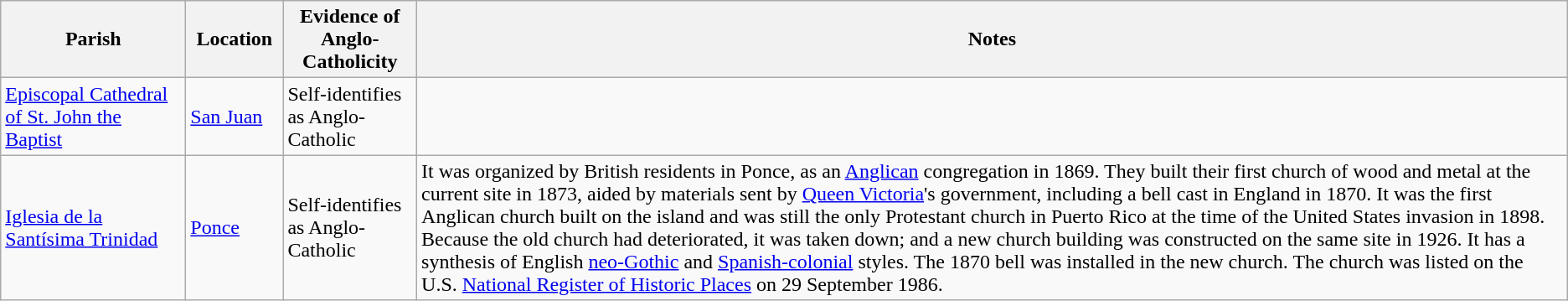<table class="wikitable">
<tr>
<th width=140>Parish</th>
<th width=70>Location</th>
<th>Evidence of Anglo-Catholicity</th>
<th>Notes</th>
</tr>
<tr>
<td><a href='#'>Episcopal Cathedral of St. John the Baptist</a></td>
<td><a href='#'>San Juan</a></td>
<td>Self-identifies as Anglo-Catholic</td>
<td></td>
</tr>
<tr>
<td><a href='#'>Iglesia de la Santísima Trinidad</a></td>
<td><a href='#'>Ponce</a></td>
<td>Self-identifies as Anglo-Catholic</td>
<td>It was organized by British residents in Ponce, as an <a href='#'>Anglican</a> congregation in 1869. They built their first church of wood and metal at the current site in 1873, aided by materials sent by <a href='#'>Queen Victoria</a>'s government, including a bell cast in England in 1870. It was the first Anglican church built on the island and was still the only Protestant church in Puerto Rico at the time of the United States invasion in 1898. Because the old church had deteriorated, it was taken down; and a new church building was constructed on the same site in 1926. It has a synthesis of English <a href='#'>neo-Gothic</a> and <a href='#'>Spanish-colonial</a> styles. The 1870 bell was installed in the new church. The church was listed on the U.S. <a href='#'>National Register of Historic Places</a> on 29 September 1986.</td>
</tr>
</table>
